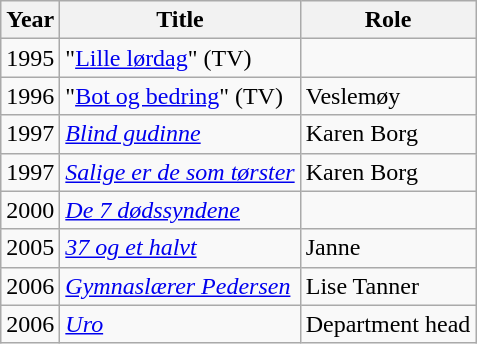<table class="wikitable">
<tr>
<th>Year</th>
<th>Title</th>
<th>Role</th>
</tr>
<tr>
<td>1995</td>
<td>"<a href='#'>Lille lørdag</a>" (TV)</td>
<td></td>
</tr>
<tr>
<td>1996</td>
<td>"<a href='#'>Bot og bedring</a>" (TV)</td>
<td>Veslemøy</td>
</tr>
<tr>
<td>1997</td>
<td><em><a href='#'>Blind gudinne</a></em></td>
<td>Karen Borg</td>
</tr>
<tr>
<td>1997</td>
<td><em><a href='#'>Salige er de som tørster</a></em></td>
<td>Karen Borg</td>
</tr>
<tr>
<td>2000</td>
<td><em><a href='#'>De 7 dødssyndene</a></em></td>
<td></td>
</tr>
<tr>
<td>2005</td>
<td><em><a href='#'>37 og et halvt</a></em></td>
<td>Janne</td>
</tr>
<tr>
<td>2006</td>
<td><em><a href='#'>Gymnaslærer Pedersen</a></em></td>
<td>Lise Tanner</td>
</tr>
<tr>
<td>2006</td>
<td><em><a href='#'>Uro</a></em></td>
<td>Department head</td>
</tr>
</table>
